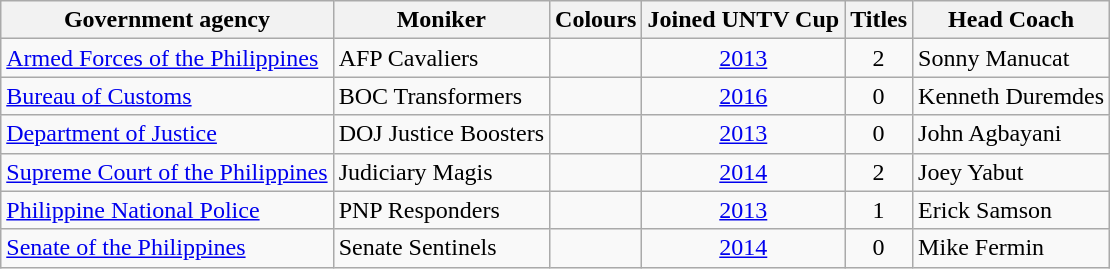<table class=wikitable>
<tr>
<th>Government agency</th>
<th>Moniker</th>
<th>Colours</th>
<th>Joined UNTV Cup</th>
<th>Titles</th>
<th>Head Coach</th>
</tr>
<tr>
<td><a href='#'>Armed Forces of the Philippines</a></td>
<td>AFP Cavaliers</td>
<td align=center;>  </td>
<td style="text-align:center;"><a href='#'>2013</a></td>
<td style="text-align:center;">2</td>
<td>Sonny Manucat</td>
</tr>
<tr>
<td><a href='#'>Bureau of Customs</a></td>
<td>BOC Transformers</td>
<td align=center;></td>
<td style="text-align:center;"><a href='#'>2016</a></td>
<td style="text-align:center;">0</td>
<td>Kenneth Duremdes</td>
</tr>
<tr>
<td><a href='#'>Department of Justice</a></td>
<td>DOJ Justice Boosters</td>
<td></td>
<td style="text-align:center;"><a href='#'>2013</a></td>
<td style="text-align:center;">0</td>
<td>John Agbayani</td>
</tr>
<tr>
<td><a href='#'>Supreme Court of the Philippines</a></td>
<td>Judiciary Magis</td>
<td></td>
<td style="text-align:center;"><a href='#'>2014</a></td>
<td style="text-align:center;">2</td>
<td>Joey Yabut</td>
</tr>
<tr>
<td><a href='#'>Philippine National Police</a></td>
<td>PNP Responders</td>
<td></td>
<td style="text-align:center;"><a href='#'>2013</a></td>
<td style="text-align:center;">1</td>
<td>Erick Samson</td>
</tr>
<tr>
<td><a href='#'>Senate of the Philippines</a></td>
<td>Senate Sentinels</td>
<td align=center;> </td>
<td style="text-align:center;"><a href='#'>2014</a></td>
<td style="text-align:center;">0</td>
<td>Mike Fermin</td>
</tr>
</table>
